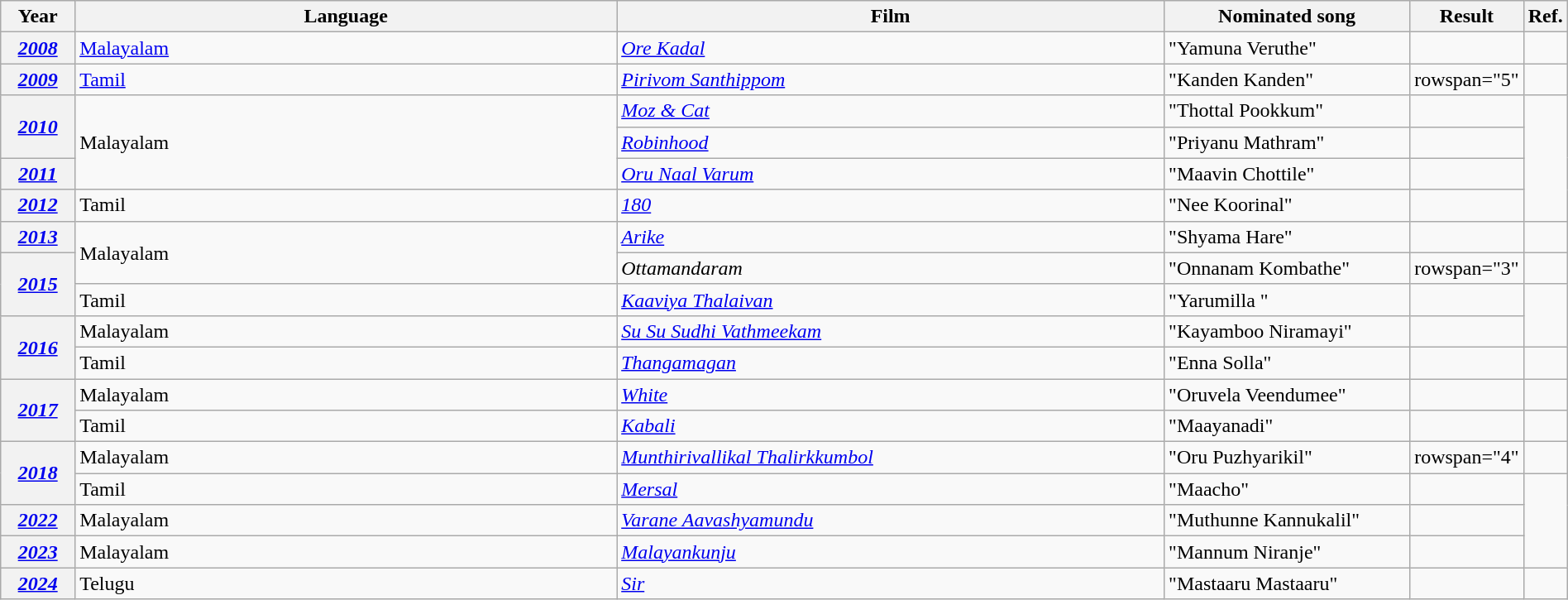<table class="wikitable plainrowheaders" width="100%" textcolor:#000;">
<tr>
<th scope="col" width=5%><strong>Year</strong></th>
<th scope="col" width=39%><strong>Language</strong></th>
<th scope="col" width=39%><strong>Film</strong></th>
<th scope="col" width=39%><strong>Nominated song</strong></th>
<th scope="col" width=15%><strong>Result</strong></th>
<th scope="col" width=2%><strong>Ref.</strong></th>
</tr>
<tr>
<th scope="row"><em><a href='#'>2008</a></em></th>
<td><a href='#'>Malayalam</a></td>
<td><em><a href='#'>Ore Kadal</a></em></td>
<td>"Yamuna Veruthe"</td>
<td></td>
<td></td>
</tr>
<tr>
<th scope="row"><em><a href='#'>2009</a></em></th>
<td><a href='#'>Tamil</a></td>
<td><em><a href='#'>Pirivom Santhippom</a></em></td>
<td>"Kanden Kanden"</td>
<td>rowspan="5" </td>
<td></td>
</tr>
<tr>
<th scope="row" rowspan="2"><em><a href='#'>2010</a></em></th>
<td rowspan="3">Malayalam</td>
<td><em><a href='#'>Moz & Cat</a></em></td>
<td>"Thottal Pookkum"</td>
<td></td>
</tr>
<tr>
<td><em><a href='#'>Robinhood</a></em></td>
<td>"Priyanu Mathram"</td>
<td></td>
</tr>
<tr>
<th scope="row"><em><a href='#'>2011</a></em></th>
<td><em><a href='#'>Oru Naal Varum</a></em></td>
<td>"Maavin Chottile"</td>
<td></td>
</tr>
<tr>
<th scope="row"><em><a href='#'>2012</a></em></th>
<td>Tamil</td>
<td><em><a href='#'>180</a></em></td>
<td>"Nee Koorinal"</td>
<td></td>
</tr>
<tr>
<th scope="row"><em><a href='#'>2013</a></em></th>
<td rowspan="2">Malayalam</td>
<td><em><a href='#'>Arike</a></em></td>
<td>"Shyama Hare"</td>
<td></td>
<td></td>
</tr>
<tr>
<th scope="row" rowspan="2"><em><a href='#'>2015</a></em></th>
<td><em>Ottamandaram</em></td>
<td>"Onnanam Kombathe"</td>
<td>rowspan="3" </td>
<td></td>
</tr>
<tr>
<td>Tamil</td>
<td><em><a href='#'>Kaaviya Thalaivan</a></em></td>
<td>"Yarumilla "</td>
<td></td>
</tr>
<tr>
<th scope="row" rowspan="2"><em><a href='#'>2016</a></em></th>
<td>Malayalam</td>
<td><em><a href='#'>Su Su Sudhi Vathmeekam</a></em></td>
<td>"Kayamboo Niramayi"</td>
<td></td>
</tr>
<tr>
<td>Tamil</td>
<td><em><a href='#'>Thangamagan</a></em></td>
<td>"Enna Solla"</td>
<td></td>
<td></td>
</tr>
<tr>
<th scope="row" rowspan="2"><em><a href='#'>2017</a></em></th>
<td>Malayalam</td>
<td><em><a href='#'>White</a></em></td>
<td>"Oruvela Veendumee"</td>
<td></td>
<td></td>
</tr>
<tr>
<td>Tamil</td>
<td><em><a href='#'>Kabali</a></em></td>
<td>"Maayanadi"</td>
<td></td>
<td></td>
</tr>
<tr>
<th scope="row" rowspan="2"><em><a href='#'>2018</a></em></th>
<td>Malayalam</td>
<td><em><a href='#'>Munthirivallikal Thalirkkumbol</a></em></td>
<td>"Oru Puzhyarikil"</td>
<td>rowspan="4" </td>
<td></td>
</tr>
<tr>
<td>Tamil</td>
<td><em><a href='#'>Mersal</a></em></td>
<td>"Maacho"</td>
<td></td>
</tr>
<tr>
<th scope="row"><em><a href='#'>2022</a></em></th>
<td>Malayalam</td>
<td><em><a href='#'>Varane Aavashyamundu</a></em></td>
<td>"Muthunne Kannukalil"</td>
<td></td>
</tr>
<tr>
<th scope="row"><em><a href='#'>2023</a></em></th>
<td>Malayalam</td>
<td><em><a href='#'>Malayankunju</a></em></td>
<td>"Mannum Niranje"</td>
<td></td>
</tr>
<tr>
<th scope="row"><em><a href='#'>2024</a></em></th>
<td>Telugu</td>
<td><em><a href='#'>Sir</a></em></td>
<td>"Mastaaru Mastaaru"</td>
<td></td>
<td></td>
</tr>
</table>
